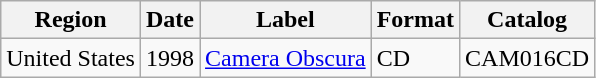<table class="wikitable">
<tr>
<th>Region</th>
<th>Date</th>
<th>Label</th>
<th>Format</th>
<th>Catalog</th>
</tr>
<tr>
<td>United States</td>
<td>1998</td>
<td><a href='#'>Camera Obscura</a></td>
<td>CD</td>
<td>CAM016CD</td>
</tr>
</table>
